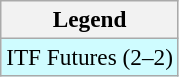<table class=wikitable style=font-size:97%>
<tr>
<th>Legend</th>
</tr>
<tr bgcolor=cffcff>
<td>ITF Futures (2–2)</td>
</tr>
</table>
